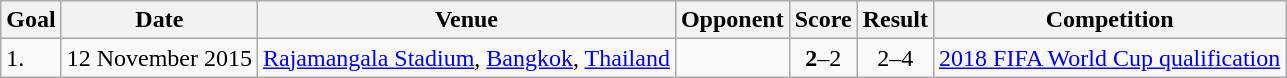<table class="wikitable plainrowheaders sortable">
<tr>
<th>Goal</th>
<th>Date</th>
<th>Venue</th>
<th>Opponent</th>
<th>Score</th>
<th>Result</th>
<th>Competition</th>
</tr>
<tr>
<td>1.</td>
<td>12 November 2015</td>
<td><a href='#'>Rajamangala Stadium</a>, <a href='#'>Bangkok</a>, <a href='#'>Thailand</a></td>
<td></td>
<td align=center><strong>2</strong>–2</td>
<td align=center>2–4</td>
<td><a href='#'>2018 FIFA World Cup qualification</a></td>
</tr>
</table>
